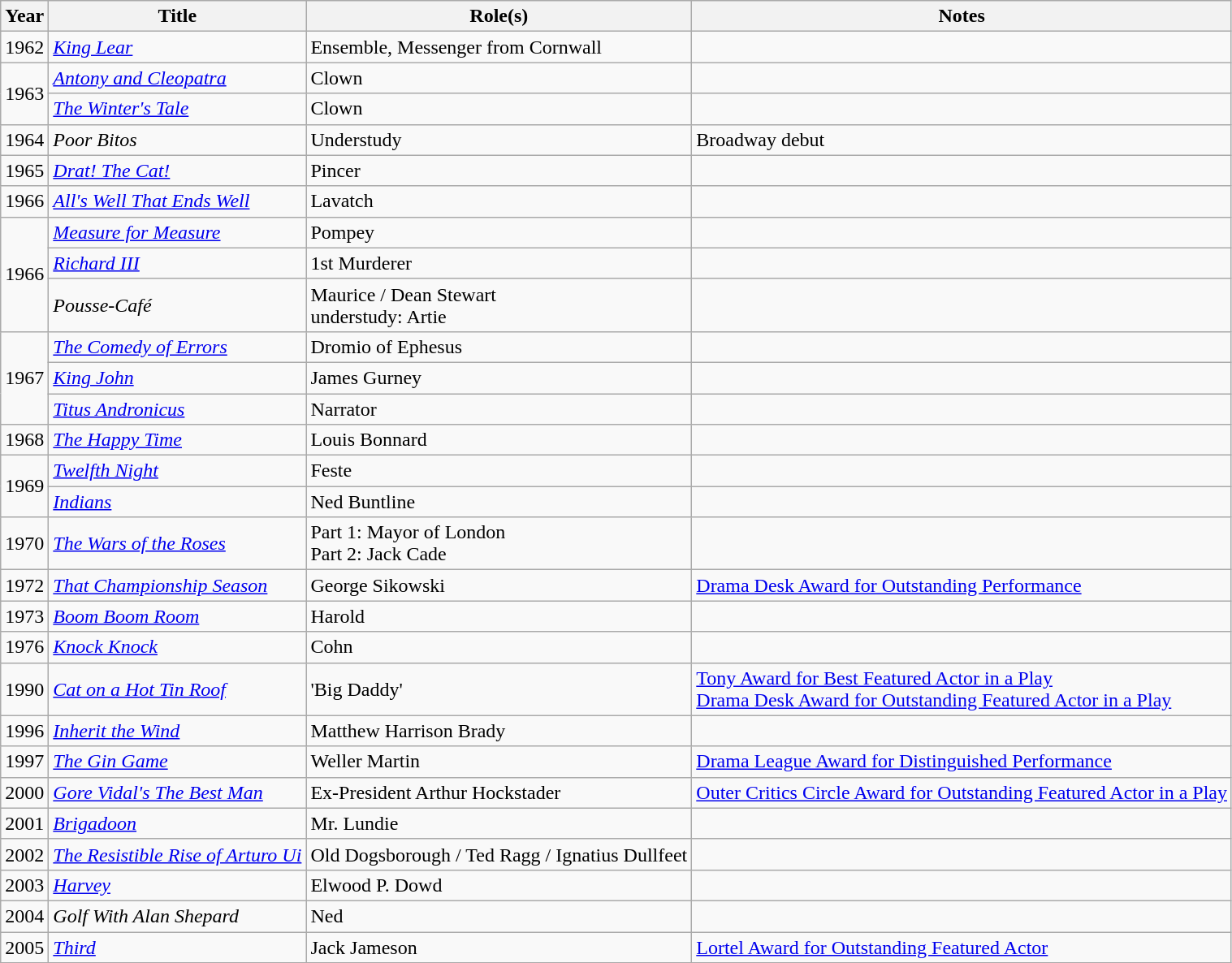<table class="wikitable sortable">
<tr>
<th>Year</th>
<th>Title</th>
<th>Role(s)</th>
<th class="unsortable">Notes</th>
</tr>
<tr>
<td>1962</td>
<td><em><a href='#'>King Lear</a></em></td>
<td>Ensemble, Messenger from Cornwall</td>
<td></td>
</tr>
<tr>
<td rowspan="2">1963</td>
<td><em><a href='#'>Antony and Cleopatra</a></em></td>
<td>Clown</td>
<td></td>
</tr>
<tr>
<td data-sort-value="Winter's Tale, The"><em><a href='#'>The Winter's Tale</a></em></td>
<td>Clown</td>
<td></td>
</tr>
<tr>
<td>1964</td>
<td><em>Poor Bitos</em></td>
<td>Understudy</td>
<td>Broadway debut</td>
</tr>
<tr>
<td>1965</td>
<td><em><a href='#'>Drat! The Cat!</a></em></td>
<td>Pincer</td>
<td></td>
</tr>
<tr>
<td>1966</td>
<td><em><a href='#'>All's Well That Ends Well</a></em></td>
<td>Lavatch</td>
<td></td>
</tr>
<tr>
<td rowspan="3">1966</td>
<td><em><a href='#'>Measure for Measure</a></em></td>
<td>Pompey</td>
<td></td>
</tr>
<tr>
<td><em><a href='#'>Richard III</a></em></td>
<td>1st Murderer</td>
<td></td>
</tr>
<tr>
<td><em>Pousse-Café</em></td>
<td>Maurice / Dean Stewart<br>understudy: Artie</td>
<td></td>
</tr>
<tr>
<td rowspan="3">1967</td>
<td data-sort-value="Comedy of Errors, The"><em><a href='#'>The Comedy of Errors</a></em></td>
<td>Dromio of Ephesus</td>
<td></td>
</tr>
<tr>
<td><em><a href='#'>King John</a></em></td>
<td>James Gurney</td>
<td></td>
</tr>
<tr>
<td><em><a href='#'>Titus Andronicus</a></em></td>
<td>Narrator</td>
<td></td>
</tr>
<tr>
<td>1968</td>
<td data-sort-value="Happy Time], The"><em><a href='#'>The Happy Time</a></em></td>
<td>Louis Bonnard</td>
<td></td>
</tr>
<tr>
<td rowspan="2">1969</td>
<td><em><a href='#'>Twelfth Night</a></em></td>
<td>Feste</td>
<td></td>
</tr>
<tr>
<td><em><a href='#'>Indians</a></em></td>
<td>Ned Buntline</td>
<td></td>
</tr>
<tr>
<td>1970</td>
<td data-sort-value="Wars of the Roses, The"><em><a href='#'>The Wars of the Roses</a></em></td>
<td>Part 1: Mayor of London<br>Part 2: Jack Cade</td>
<td></td>
</tr>
<tr>
<td>1972</td>
<td><em><a href='#'>That Championship Season</a></em></td>
<td>George Sikowski</td>
<td><a href='#'>Drama Desk Award for Outstanding Performance</a></td>
</tr>
<tr>
<td>1973</td>
<td><em><a href='#'>Boom Boom Room</a></em></td>
<td>Harold</td>
<td></td>
</tr>
<tr>
<td>1976</td>
<td><em><a href='#'>Knock Knock</a></em></td>
<td>Cohn</td>
<td></td>
</tr>
<tr>
<td>1990</td>
<td><em><a href='#'>Cat on a Hot Tin Roof</a></em></td>
<td>'Big Daddy'</td>
<td><a href='#'>Tony Award for Best Featured Actor in a Play</a><br><a href='#'>Drama Desk Award for Outstanding Featured Actor in a Play</a></td>
</tr>
<tr>
<td>1996</td>
<td><em><a href='#'>Inherit the Wind</a></em></td>
<td>Matthew Harrison Brady</td>
<td></td>
</tr>
<tr>
<td>1997</td>
<td data-sort-value="Gin Game, The"><em><a href='#'>The Gin Game</a></em></td>
<td>Weller Martin</td>
<td><a href='#'>Drama League Award for Distinguished Performance</a></td>
</tr>
<tr>
<td>2000</td>
<td><em><a href='#'>Gore Vidal's The Best Man</a></em></td>
<td>Ex-President Arthur Hockstader</td>
<td><a href='#'>Outer Critics Circle Award for Outstanding Featured Actor in a Play</a></td>
</tr>
<tr>
<td>2001</td>
<td><em><a href='#'>Brigadoon</a></em></td>
<td>Mr. Lundie</td>
<td></td>
</tr>
<tr>
<td>2002</td>
<td data-sort-value="Resistible Rise of Arturo Ui, The"><em><a href='#'>The Resistible Rise of Arturo Ui</a></em></td>
<td>Old Dogsborough / Ted Ragg / Ignatius Dullfeet</td>
<td></td>
</tr>
<tr>
<td>2003</td>
<td><em><a href='#'>Harvey</a></em></td>
<td>Elwood P. Dowd</td>
<td></td>
</tr>
<tr>
<td>2004</td>
<td><em>Golf With Alan Shepard</em></td>
<td>Ned</td>
<td></td>
</tr>
<tr>
<td>2005</td>
<td><em><a href='#'>Third</a></em></td>
<td>Jack Jameson</td>
<td><a href='#'>Lortel Award for Outstanding Featured Actor</a></td>
</tr>
</table>
